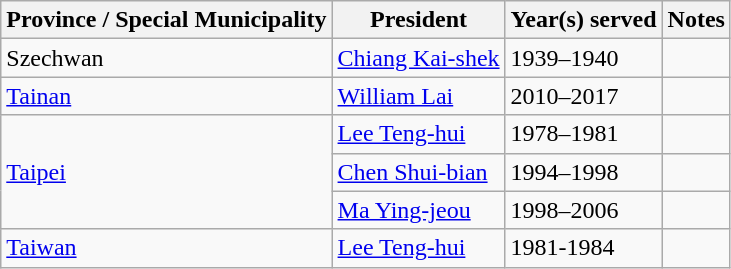<table class=wikitable>
<tr>
<th>Province / Special Municipality</th>
<th>President</th>
<th>Year(s) served</th>
<th>Notes</th>
</tr>
<tr>
<td>Szechwan</td>
<td><a href='#'>Chiang Kai-shek</a></td>
<td>1939–1940</td>
<td></td>
</tr>
<tr>
<td><a href='#'>Tainan</a></td>
<td><a href='#'>William Lai</a></td>
<td>2010–2017</td>
<td></td>
</tr>
<tr>
<td rowspan=3><a href='#'>Taipei</a></td>
<td><a href='#'>Lee Teng-hui</a></td>
<td>1978–1981</td>
<td></td>
</tr>
<tr>
<td><a href='#'>Chen Shui-bian</a></td>
<td>1994–1998</td>
<td></td>
</tr>
<tr>
<td><a href='#'>Ma Ying-jeou</a></td>
<td>1998–2006</td>
<td></td>
</tr>
<tr>
<td><a href='#'>Taiwan</a></td>
<td><a href='#'>Lee Teng-hui</a></td>
<td>1981-1984</td>
<td></td>
</tr>
</table>
